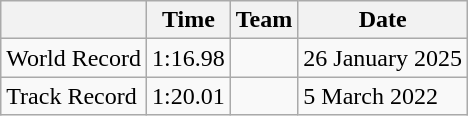<table class="wikitable">
<tr>
<th></th>
<th>Time</th>
<th>Team</th>
<th>Date</th>
</tr>
<tr>
<td>World Record</td>
<td>1:16.98</td>
<td></td>
<td>26 January 2025</td>
</tr>
<tr>
<td>Track Record</td>
<td>1:20.01</td>
<td></td>
<td>5 March 2022</td>
</tr>
</table>
